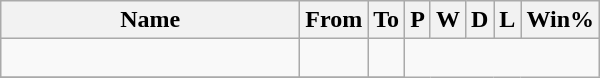<table class="wikitable sortable" style="text-align: center;">
<tr>
<th style="width:12em">Name</th>
<th>From</th>
<th>To</th>
<th>P</th>
<th>W</th>
<th>D</th>
<th>L</th>
<th>Win%</th>
</tr>
<tr>
<td align=left></td>
<td></td>
<td><br></td>
</tr>
<tr>
</tr>
</table>
